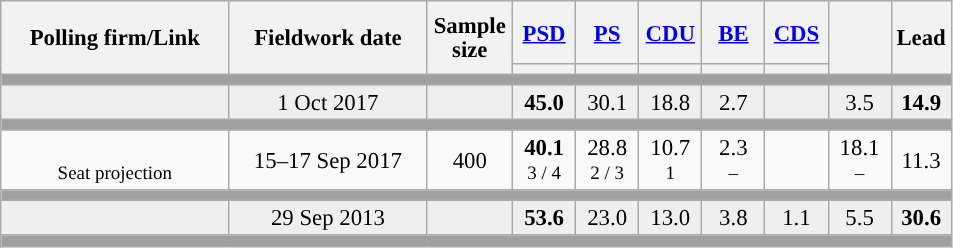<table class="wikitable collapsible sortable" style="text-align:center; font-size:95%; line-height:16px;">
<tr style="height:42px;">
<th style="width:145px;" rowspan="2">Polling firm/Link</th>
<th style="width:125px;" rowspan="2">Fieldwork date</th>
<th class="unsortable" style="width:50px;" rowspan="2">Sample size</th>
<th class="unsortable" style="width:35px;"><a href='#'>PSD</a></th>
<th class="unsortable" style="width:35px;"><a href='#'>PS</a></th>
<th class="unsortable" style="width:35px;"><a href='#'>CDU</a></th>
<th class="unsortable" style="width:35px;"><a href='#'>BE</a></th>
<th class="unsortable" style="width:35px;"><a href='#'>CDS</a></th>
<th class="unsortable" style="width:35px;" rowspan="2"></th>
<th class="unsortable" style="width:30px;" rowspan="2">Lead</th>
</tr>
<tr>
<th class="unsortable" style="color:inherit;background:"></th>
<th class="unsortable" style="color:inherit;background:"></th>
<th class="unsortable" style="color:inherit;background:"></th>
<th class="unsortable" style="color:inherit;background:"></th>
<th class="unsortable" style="color:inherit;background:"></th>
</tr>
<tr>
<td colspan="11" style="background:#A0A0A0"></td>
</tr>
<tr style="background:#EFEFEF;">
<td><strong></strong></td>
<td data-sort-value="2019-10-06">1 Oct 2017</td>
<td></td>
<td><strong>45.0</strong><br></td>
<td>30.1<br></td>
<td>18.8<br></td>
<td>2.7<br></td>
<td></td>
<td>3.5</td>
<td style="background:"><strong>14.9</strong></td>
</tr>
<tr>
<td colspan="11" style="background:#A0A0A0"></td>
</tr>
<tr>
<td align="center"><br><small>Seat projection</small></td>
<td align="center">15–17 Sep 2017</td>
<td>400</td>
<td align="center" ><strong>40.1</strong><br><small>3 / 4</small></td>
<td align="center">28.8<br><small>2 / 3</small></td>
<td align="center">10.7<br><small>1</small></td>
<td align="center">2.3<br><small>–</small></td>
<td></td>
<td align="center">18.1<br><small>–</small></td>
<td style="background:">11.3</td>
</tr>
<tr>
<td colspan="11" style="background:#A0A0A0"></td>
</tr>
<tr style="background:#EFEFEF;">
<td><strong></strong></td>
<td data-sort-value="2019-10-06">29 Sep 2013</td>
<td></td>
<td><strong>53.6</strong><br></td>
<td>23.0<br></td>
<td>13.0<br></td>
<td>3.8<br></td>
<td>1.1<br></td>
<td>5.5</td>
<td style="background:"><strong>30.6</strong></td>
</tr>
<tr>
<td colspan="11" style="background:#A0A0A0"></td>
</tr>
</table>
